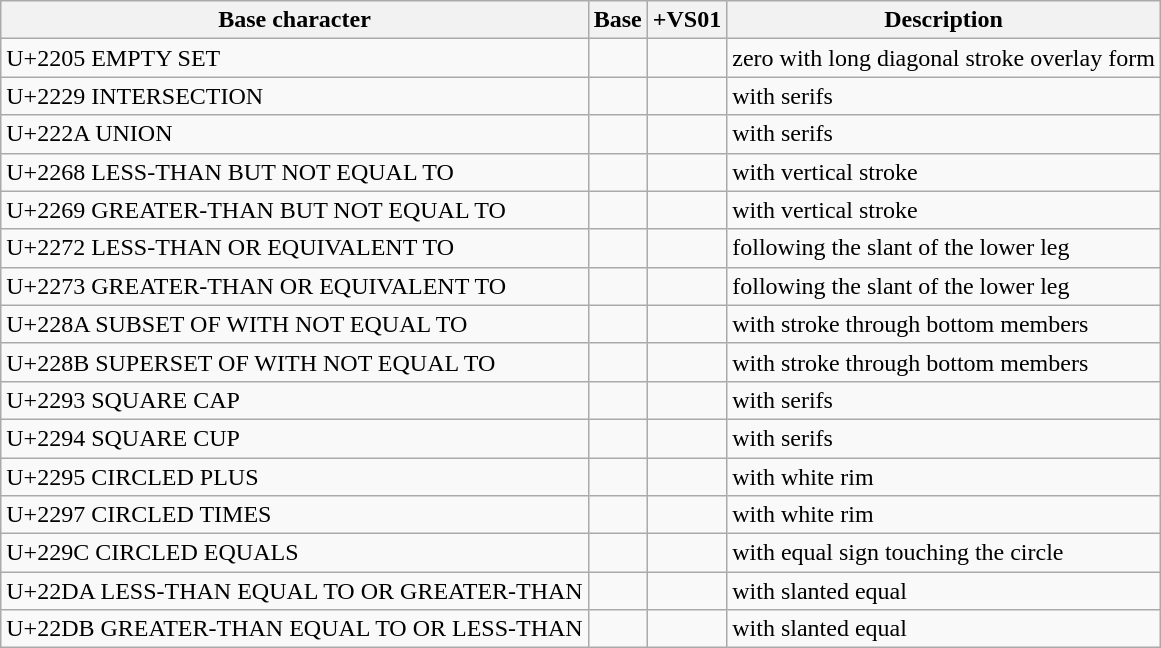<table class="wikitable nounderlines">
<tr>
<th>Base character</th>
<th>Base</th>
<th>+VS01</th>
<th>Description</th>
</tr>
<tr>
<td>U+2205 EMPTY SET</td>
<td></td>
<td></td>
<td>zero with long diagonal stroke overlay form</td>
</tr>
<tr>
<td>U+2229 INTERSECTION</td>
<td></td>
<td></td>
<td>with serifs</td>
</tr>
<tr>
<td>U+222A UNION</td>
<td></td>
<td></td>
<td>with serifs</td>
</tr>
<tr>
<td>U+2268 LESS-THAN BUT NOT EQUAL TO</td>
<td></td>
<td></td>
<td>with vertical stroke</td>
</tr>
<tr>
<td>U+2269 GREATER-THAN BUT NOT EQUAL TO</td>
<td></td>
<td></td>
<td>with vertical stroke</td>
</tr>
<tr>
<td>U+2272 LESS-THAN OR EQUIVALENT TO</td>
<td></td>
<td></td>
<td>following the slant of the lower leg</td>
</tr>
<tr>
<td>U+2273 GREATER-THAN OR EQUIVALENT TO</td>
<td></td>
<td></td>
<td>following the slant of the lower leg</td>
</tr>
<tr>
<td>U+228A SUBSET OF WITH NOT EQUAL TO</td>
<td></td>
<td></td>
<td>with stroke through bottom members</td>
</tr>
<tr>
<td>U+228B SUPERSET OF WITH NOT EQUAL TO</td>
<td></td>
<td></td>
<td>with stroke through bottom members</td>
</tr>
<tr>
<td>U+2293 SQUARE CAP</td>
<td></td>
<td></td>
<td>with serifs</td>
</tr>
<tr>
<td>U+2294 SQUARE CUP</td>
<td></td>
<td></td>
<td>with serifs</td>
</tr>
<tr>
<td>U+2295 CIRCLED PLUS</td>
<td></td>
<td></td>
<td>with white rim</td>
</tr>
<tr>
<td>U+2297 CIRCLED TIMES</td>
<td></td>
<td></td>
<td>with white rim</td>
</tr>
<tr>
<td>U+229C CIRCLED EQUALS</td>
<td></td>
<td></td>
<td>with equal sign touching the circle</td>
</tr>
<tr>
<td>U+22DA LESS-THAN EQUAL TO OR GREATER-THAN</td>
<td></td>
<td></td>
<td>with slanted equal</td>
</tr>
<tr>
<td>U+22DB GREATER-THAN EQUAL TO OR LESS-THAN</td>
<td></td>
<td></td>
<td>with slanted equal</td>
</tr>
</table>
